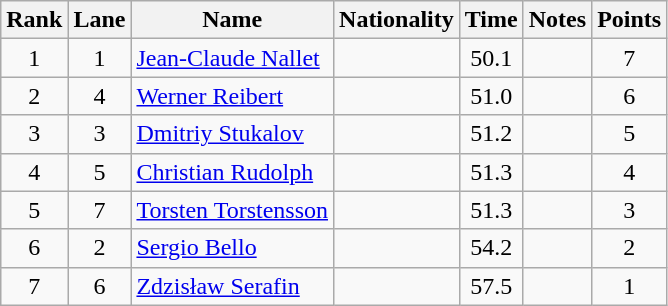<table class="wikitable sortable" style="text-align:center">
<tr>
<th>Rank</th>
<th>Lane</th>
<th>Name</th>
<th>Nationality</th>
<th>Time</th>
<th>Notes</th>
<th>Points</th>
</tr>
<tr>
<td>1</td>
<td>1</td>
<td align=left><a href='#'>Jean-Claude Nallet</a></td>
<td align=left></td>
<td>50.1</td>
<td></td>
<td>7</td>
</tr>
<tr>
<td>2</td>
<td>4</td>
<td align=left><a href='#'>Werner Reibert</a></td>
<td align=left></td>
<td>51.0</td>
<td></td>
<td>6</td>
</tr>
<tr>
<td>3</td>
<td>3</td>
<td align=left><a href='#'>Dmitriy Stukalov</a></td>
<td align=left></td>
<td>51.2</td>
<td></td>
<td>5</td>
</tr>
<tr>
<td>4</td>
<td>5</td>
<td align=left><a href='#'>Christian Rudolph</a></td>
<td align=left></td>
<td>51.3</td>
<td></td>
<td>4</td>
</tr>
<tr>
<td>5</td>
<td>7</td>
<td align=left><a href='#'>Torsten Torstensson</a></td>
<td align=left></td>
<td>51.3</td>
<td></td>
<td>3</td>
</tr>
<tr>
<td>6</td>
<td>2</td>
<td align=left><a href='#'>Sergio Bello</a></td>
<td align=left></td>
<td>54.2</td>
<td></td>
<td>2</td>
</tr>
<tr>
<td>7</td>
<td>6</td>
<td align=left><a href='#'>Zdzisław Serafin</a></td>
<td align=left></td>
<td>57.5</td>
<td></td>
<td>1</td>
</tr>
</table>
